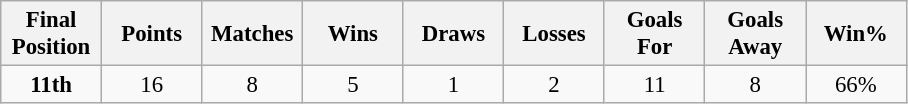<table class="wikitable" style="font-size: 95%; text-align: center;">
<tr>
<th width=60>Final Position</th>
<th width=60>Points</th>
<th width=60>Matches</th>
<th width=60>Wins</th>
<th width=60>Draws</th>
<th width=60>Losses</th>
<th width=60>Goals For</th>
<th width=60>Goals Away</th>
<th width=60>Win%</th>
</tr>
<tr>
<td><strong>11th</strong></td>
<td>16</td>
<td>8</td>
<td>5</td>
<td>1</td>
<td>2</td>
<td>11</td>
<td>8</td>
<td>66%</td>
</tr>
</table>
